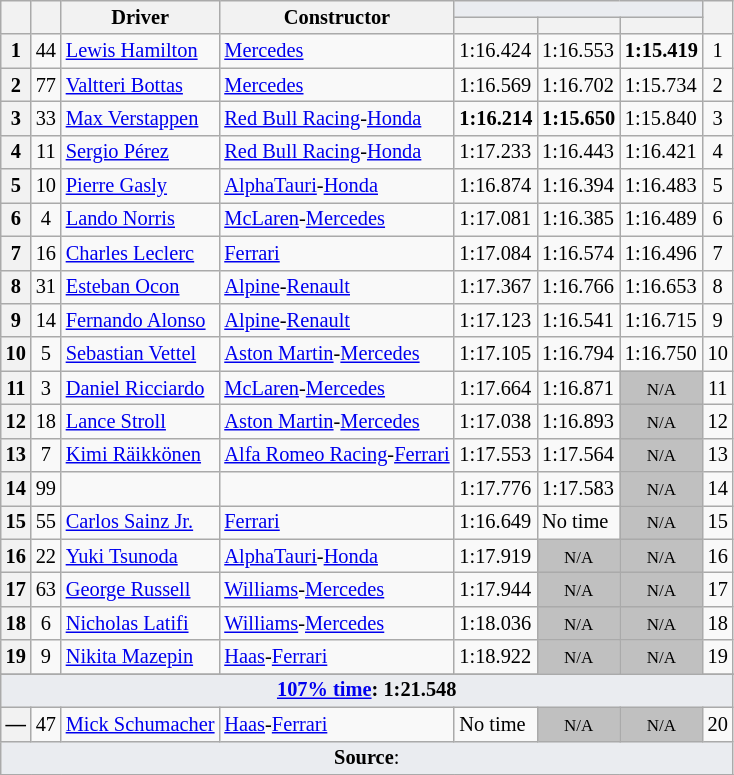<table class="wikitable sortable" style="font-size: 85%;">
<tr>
<th rowspan="2"></th>
<th rowspan="2"></th>
<th rowspan="2">Driver</th>
<th rowspan="2">Constructor</th>
<th colspan="3" style="background:#eaecf0; text-align:center;"></th>
<th rowspan="2"></th>
</tr>
<tr>
<th scope="col"></th>
<th scope="col"></th>
<th scope="col"></th>
</tr>
<tr>
<th scope="row">1</th>
<td align="center">44</td>
<td data-sort-value="ham"> <a href='#'>Lewis Hamilton</a></td>
<td><a href='#'>Mercedes</a></td>
<td>1:16.424</td>
<td>1:16.553</td>
<td><strong>1:15.419</strong></td>
<td align="center">1</td>
</tr>
<tr>
<th scope="row">2</th>
<td align="center">77</td>
<td data-sort-value="bot"> <a href='#'>Valtteri Bottas</a></td>
<td><a href='#'>Mercedes</a></td>
<td>1:16.569</td>
<td>1:16.702</td>
<td>1:15.734</td>
<td align="center">2</td>
</tr>
<tr>
<th scope="row">3</th>
<td align="center">33</td>
<td data-sort-value="ver"> <a href='#'>Max Verstappen</a></td>
<td><a href='#'>Red Bull Racing</a>-<a href='#'>Honda</a></td>
<td><strong>1:16.214</strong></td>
<td><strong>1:15.650</strong></td>
<td>1:15.840</td>
<td align="center">3</td>
</tr>
<tr>
<th scope="row">4</th>
<td align="center">11</td>
<td data-sort-value="per"> <a href='#'>Sergio Pérez</a></td>
<td><a href='#'>Red Bull Racing</a>-<a href='#'>Honda</a></td>
<td>1:17.233</td>
<td>1:16.443</td>
<td>1:16.421</td>
<td align="center">4</td>
</tr>
<tr>
<th scope="row">5</th>
<td align="center">10</td>
<td data-sort-value="gas"> <a href='#'>Pierre Gasly</a></td>
<td><a href='#'>AlphaTauri</a>-<a href='#'>Honda</a></td>
<td>1:16.874</td>
<td>1:16.394</td>
<td>1:16.483</td>
<td align="center">5</td>
</tr>
<tr>
<th scope="row">6</th>
<td align="center">4</td>
<td data-sort-value="nor"> <a href='#'>Lando Norris</a></td>
<td><a href='#'>McLaren</a>-<a href='#'>Mercedes</a></td>
<td>1:17.081</td>
<td>1:16.385</td>
<td>1:16.489</td>
<td align="center">6</td>
</tr>
<tr>
<th scope="row">7</th>
<td align="center">16</td>
<td data-sort-value="lec"> <a href='#'>Charles Leclerc</a></td>
<td><a href='#'>Ferrari</a></td>
<td>1:17.084</td>
<td>1:16.574</td>
<td>1:16.496</td>
<td align="center">7</td>
</tr>
<tr>
<th scope="row">8</th>
<td align="center">31</td>
<td data-sort-value="oco"> <a href='#'>Esteban Ocon</a></td>
<td><a href='#'>Alpine</a>-<a href='#'>Renault</a></td>
<td>1:17.367</td>
<td>1:16.766</td>
<td>1:16.653</td>
<td align="center">8</td>
</tr>
<tr>
<th scope="row">9</th>
<td align="center">14</td>
<td data-sort-value="alo"> <a href='#'>Fernando Alonso</a></td>
<td><a href='#'>Alpine</a>-<a href='#'>Renault</a></td>
<td>1:17.123</td>
<td>1:16.541</td>
<td>1:16.715</td>
<td align="center">9</td>
</tr>
<tr>
<th scope="row">10</th>
<td align="center">5</td>
<td data-sort-value="vet"> <a href='#'>Sebastian Vettel</a></td>
<td><a href='#'>Aston Martin</a>-<a href='#'>Mercedes</a></td>
<td>1:17.105</td>
<td>1:16.794</td>
<td>1:16.750</td>
<td align="center">10</td>
</tr>
<tr>
<th scope="row">11</th>
<td align="center">3</td>
<td data-sort-value="ric"> <a href='#'>Daniel Ricciardo</a></td>
<td><a href='#'>McLaren</a>-<a href='#'>Mercedes</a></td>
<td>1:17.664</td>
<td>1:16.871</td>
<td style="background: silver" align="center" data-sort-value="15"><small>N/A</small></td>
<td align="center">11</td>
</tr>
<tr>
<th scope="row">12</th>
<td align="center">18</td>
<td data-sort-value="str"> <a href='#'>Lance Stroll</a></td>
<td><a href='#'>Aston Martin</a>-<a href='#'>Mercedes</a></td>
<td>1:17.038</td>
<td>1:16.893</td>
<td style="background: silver" align="center" data-sort-value="15"><small>N/A</small></td>
<td align="center">12</td>
</tr>
<tr>
<th scope="row">13</th>
<td align="center">7</td>
<td data-sort-value="rai"> <a href='#'>Kimi Räikkönen</a></td>
<td><a href='#'>Alfa Romeo Racing</a>-<a href='#'>Ferrari</a></td>
<td>1:17.553</td>
<td>1:17.564</td>
<td style="background: silver" align="center" data-sort-value="14"><small>N/A</small></td>
<td align="center">13</td>
</tr>
<tr>
<th scope="row">14</th>
<td align="center">99</td>
<td data-sort-value="gio"></td>
<td></td>
<td>1:17.776</td>
<td>1:17.583</td>
<td style="background: silver" align="center"><small>N/A</small></td>
<td align="center">14</td>
</tr>
<tr>
<th scope="row">15</th>
<td align="center">55</td>
<td data-sort-value="sai"> <a href='#'>Carlos Sainz Jr.</a></td>
<td><a href='#'>Ferrari</a></td>
<td>1:16.649</td>
<td>No time</td>
<td style="background: silver" align="center" data-sort-value="15"><small>N/A</small></td>
<td align="center">15</td>
</tr>
<tr>
<th scope="row">16</th>
<td align="center">22</td>
<td data-sort-value="tsu"> <a href='#'>Yuki Tsunoda</a></td>
<td><a href='#'>AlphaTauri</a>-<a href='#'>Honda</a></td>
<td>1:17.919</td>
<td style="background: silver" align="center" data-sort-value="15"><small>N/A</small></td>
<td style="background: silver" align="center" data-sort-value="15"><small>N/A</small></td>
<td align="center">16</td>
</tr>
<tr>
<th scope="row">17</th>
<td align="center">63</td>
<td data-sort-value="rus"> <a href='#'>George Russell</a></td>
<td><a href='#'>Williams</a>-<a href='#'>Mercedes</a></td>
<td>1:17.944</td>
<td style="background: silver" align="center" data-sort-value="15"><small>N/A</small></td>
<td style="background: silver" align="center" data-sort-value="15"><small>N/A</small></td>
<td align="center">17</td>
</tr>
<tr>
<th scope="row">18</th>
<td align="center">6</td>
<td data-sort-value="lat"> <a href='#'>Nicholas Latifi</a></td>
<td><a href='#'>Williams</a>-<a href='#'>Mercedes</a></td>
<td>1:18.036</td>
<td style="background: silver" align="center" data-sort-value="18"><small>N/A</small></td>
<td style="background: silver" align="center" data-sort-value="18"><small>N/A</small></td>
<td align="center">18</td>
</tr>
<tr>
<th scope="row">19</th>
<td align="center">9</td>
<td data-sort-value="maz"><a href='#'>Nikita Mazepin</a></td>
<td><a href='#'>Haas</a>-<a href='#'>Ferrari</a></td>
<td>1:18.922</td>
<td style="background: silver" align="center" data-sort-value="19"><small>N/A</small></td>
<td style="background: silver" align="center" data-sort-value="19"><small>N/A</small></td>
<td align="center">19</td>
</tr>
<tr>
</tr>
<tr class="sortbottom">
<td colspan="8" style="background-color:#EAECF0;text-align:center"><strong><a href='#'>107% time</a>: 1:21.548</strong></td>
</tr>
<tr>
<th scope="row">—</th>
<td align="center">47</td>
<td data-sort-value="sch"> <a href='#'>Mick Schumacher</a></td>
<td><a href='#'>Haas</a>-<a href='#'>Ferrari</a></td>
<td>No time</td>
<td style="background: silver" align="center" data-sort-value="14"><small>N/A</small></td>
<td style="background: silver" align="center" data-sort-value="18"><small>N/A</small></td>
<td align="center">20</td>
</tr>
<tr class="sortbottom">
<td colspan="8" style="background-color:#EAECF0;text-align:center"><strong>Source</strong>:</td>
</tr>
<tr>
</tr>
</table>
